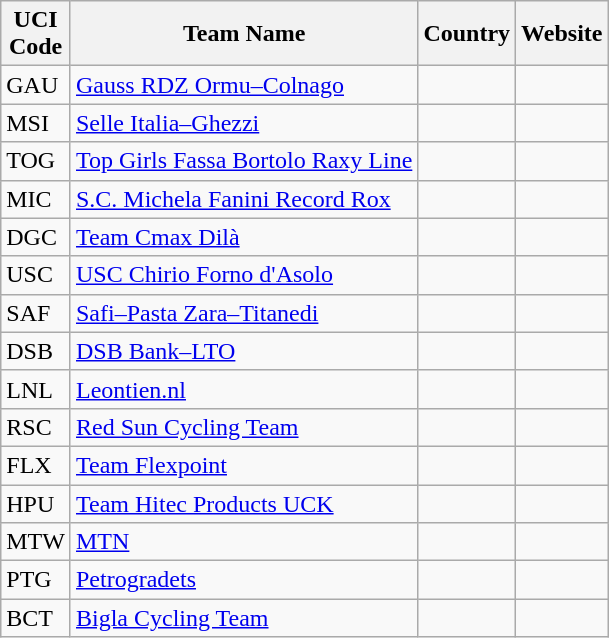<table class = "wikitable">
<tr>
<th>UCI<br>Code</th>
<th>Team Name</th>
<th>Country</th>
<th>Website</th>
</tr>
<tr>
<td>GAU</td>
<td><a href='#'>Gauss RDZ Ormu–Colnago</a></td>
<td></td>
<td></td>
</tr>
<tr>
<td>MSI</td>
<td><a href='#'>Selle Italia–Ghezzi</a></td>
<td></td>
<td></td>
</tr>
<tr>
<td>TOG</td>
<td><a href='#'>Top Girls Fassa Bortolo Raxy Line</a></td>
<td></td>
<td></td>
</tr>
<tr>
<td>MIC</td>
<td><a href='#'>S.C. Michela Fanini Record Rox</a></td>
<td></td>
<td></td>
</tr>
<tr>
<td>DGC</td>
<td><a href='#'>Team Cmax Dilà</a></td>
<td></td>
<td></td>
</tr>
<tr>
<td>USC</td>
<td><a href='#'>USC Chirio Forno d'Asolo</a></td>
<td></td>
<td></td>
</tr>
<tr>
<td>SAF</td>
<td><a href='#'>Safi–Pasta Zara–Titanedi</a></td>
<td></td>
<td></td>
</tr>
<tr>
<td>DSB</td>
<td><a href='#'>DSB Bank–LTO</a></td>
<td></td>
<td></td>
</tr>
<tr>
<td>LNL</td>
<td><a href='#'>Leontien.nl</a></td>
<td></td>
<td></td>
</tr>
<tr>
<td>RSC</td>
<td><a href='#'>Red Sun Cycling Team</a></td>
<td></td>
<td></td>
</tr>
<tr>
<td>FLX</td>
<td><a href='#'>Team Flexpoint</a></td>
<td></td>
<td></td>
</tr>
<tr>
<td>HPU</td>
<td><a href='#'>Team Hitec Products UCK</a></td>
<td></td>
<td></td>
</tr>
<tr>
<td>MTW</td>
<td><a href='#'>MTN</a></td>
<td></td>
<td></td>
</tr>
<tr>
<td>PTG</td>
<td><a href='#'>Petrogradets</a></td>
<td></td>
<td></td>
</tr>
<tr>
<td>BCT</td>
<td><a href='#'>Bigla Cycling Team</a></td>
<td></td>
<td></td>
</tr>
</table>
